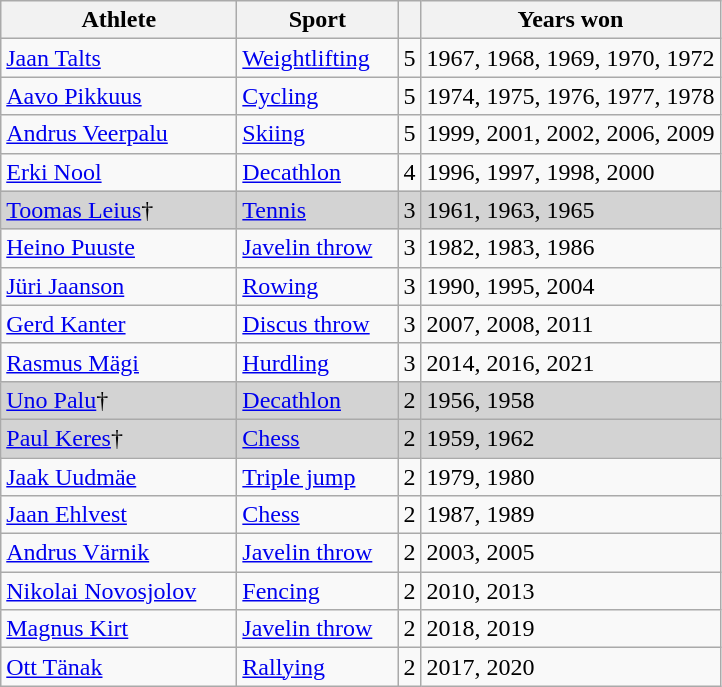<table class="wikitable sortable">
<tr>
<th width=150px>Athlete</th>
<th width=100px>Sport</th>
<th></th>
<th class="unsortable">Years won</th>
</tr>
<tr>
<td><a href='#'>Jaan Talts</a></td>
<td><a href='#'>Weightlifting</a></td>
<td style="text-align:center;">5</td>
<td>1967, 1968, 1969, 1970, 1972</td>
</tr>
<tr>
<td><a href='#'>Aavo Pikkuus</a></td>
<td><a href='#'>Cycling</a></td>
<td style="text-align:center;">5</td>
<td>1974, 1975, 1976, 1977, 1978</td>
</tr>
<tr>
<td><a href='#'>Andrus Veerpalu</a></td>
<td><a href='#'>Skiing</a></td>
<td style="text-align:center;">5</td>
<td>1999, 2001, 2002, 2006, 2009</td>
</tr>
<tr>
<td><a href='#'>Erki Nool</a></td>
<td><a href='#'>Decathlon</a></td>
<td style="text-align:center;">4</td>
<td>1996, 1997, 1998, 2000</td>
</tr>
<tr>
<td bgcolor=lightgray><a href='#'>Toomas Leius</a>†</td>
<td bgcolor=lightgray><a href='#'>Tennis</a></td>
<td style="text-align:center;"bgcolor=lightgray>3</td>
<td bgcolor=lightgray>1961, 1963, 1965</td>
</tr>
<tr>
<td><a href='#'>Heino Puuste</a></td>
<td><a href='#'>Javelin throw</a></td>
<td style="text-align:center;">3</td>
<td>1982, 1983, 1986</td>
</tr>
<tr>
<td><a href='#'>Jüri Jaanson</a></td>
<td><a href='#'>Rowing</a></td>
<td style="text-align:center;">3</td>
<td>1990, 1995, 2004</td>
</tr>
<tr>
<td><a href='#'>Gerd Kanter</a></td>
<td><a href='#'>Discus throw</a></td>
<td style="text-align:center;">3</td>
<td>2007, 2008, 2011</td>
</tr>
<tr>
<td><a href='#'>Rasmus Mägi</a></td>
<td><a href='#'>Hurdling</a></td>
<td style="text-align:center;">3</td>
<td>2014, 2016, 2021</td>
</tr>
<tr>
<td bgcolor=lightgray><a href='#'>Uno Palu</a>†</td>
<td bgcolor=lightgray><a href='#'>Decathlon</a></td>
<td style="text-align:center;" bgcolor=lightgray>2</td>
<td bgcolor=lightgray>1956, 1958</td>
</tr>
<tr>
<td bgcolor=lightgray><a href='#'>Paul Keres</a>†</td>
<td bgcolor=lightgray><a href='#'>Chess</a></td>
<td style="text-align:center;" bgcolor=lightgray>2</td>
<td bgcolor=lightgray>1959, 1962</td>
</tr>
<tr>
<td><a href='#'>Jaak Uudmäe</a></td>
<td><a href='#'>Triple jump</a></td>
<td style="text-align:center;">2</td>
<td>1979, 1980</td>
</tr>
<tr>
<td><a href='#'>Jaan Ehlvest</a></td>
<td><a href='#'>Chess</a></td>
<td style="text-align:center;">2</td>
<td>1987, 1989</td>
</tr>
<tr>
<td><a href='#'>Andrus Värnik</a></td>
<td><a href='#'>Javelin throw</a></td>
<td style="text-align:center;">2</td>
<td>2003, 2005</td>
</tr>
<tr>
<td><a href='#'>Nikolai Novosjolov</a></td>
<td><a href='#'>Fencing</a></td>
<td style="text-align:center;">2</td>
<td>2010, 2013</td>
</tr>
<tr>
<td><a href='#'>Magnus Kirt</a></td>
<td><a href='#'>Javelin throw</a></td>
<td style="text-align:center;">2</td>
<td>2018, 2019</td>
</tr>
<tr>
<td><a href='#'>Ott Tänak</a></td>
<td><a href='#'>Rallying</a></td>
<td style="text-align:center;">2</td>
<td>2017, 2020</td>
</tr>
</table>
